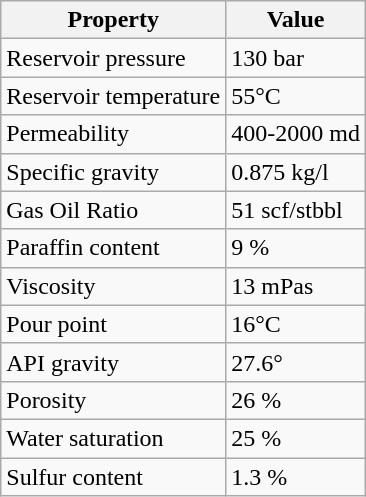<table class="wikitable">
<tr>
<th>Property</th>
<th>Value</th>
</tr>
<tr>
<td>Reservoir pressure</td>
<td>130 bar</td>
</tr>
<tr>
<td>Reservoir temperature</td>
<td>55°C</td>
</tr>
<tr>
<td>Permeability</td>
<td>400-2000 md</td>
</tr>
<tr>
<td>Specific gravity</td>
<td>0.875 kg/l</td>
</tr>
<tr>
<td>Gas Oil Ratio</td>
<td>51 scf/stbbl</td>
</tr>
<tr>
<td>Paraffin content</td>
<td>9 %</td>
</tr>
<tr>
<td>Viscosity</td>
<td>13 mPas</td>
</tr>
<tr>
<td>Pour point</td>
<td>16°C</td>
</tr>
<tr>
<td>API gravity</td>
<td>27.6°</td>
</tr>
<tr>
<td>Porosity</td>
<td>26 %</td>
</tr>
<tr>
<td>Water saturation</td>
<td>25 %</td>
</tr>
<tr>
<td>Sulfur content</td>
<td>1.3 %</td>
</tr>
</table>
